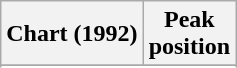<table class="wikitable sortable">
<tr>
<th align="left">Chart (1992)</th>
<th align="center">Peak<br>position</th>
</tr>
<tr>
</tr>
<tr>
</tr>
</table>
